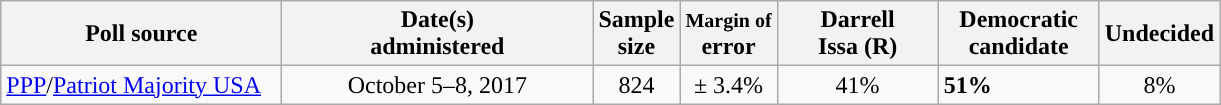<table class="wikitable">
<tr style="verttical-align:bottom">
<th style="width:180px;">Poll source</th>
<th style="width:200px;">Date(s)<br>administered</th>
<th class=small>Sample<br>size</th>
<th><small>Margin of</small><br>error</th>
<th style="width:100px;">Darrell<br>Issa (R)</th>
<th style="width:100px;">Democratic<br>candidate</th>
<th>Undecided</th>
</tr>
<tr>
<td><a href='#'>PPP</a>/<a href='#'>Patriot Majority USA</a></td>
<td style="text-align:center">October 5–8, 2017</td>
<td style="text-align:center">824</td>
<td style="text-align:center">± 3.4%</td>
<td style="text-align:center">41%</td>
<td style="background-color:"><strong>51%</strong></td>
<td style="text-align:center">8%</td>
</tr>
</table>
